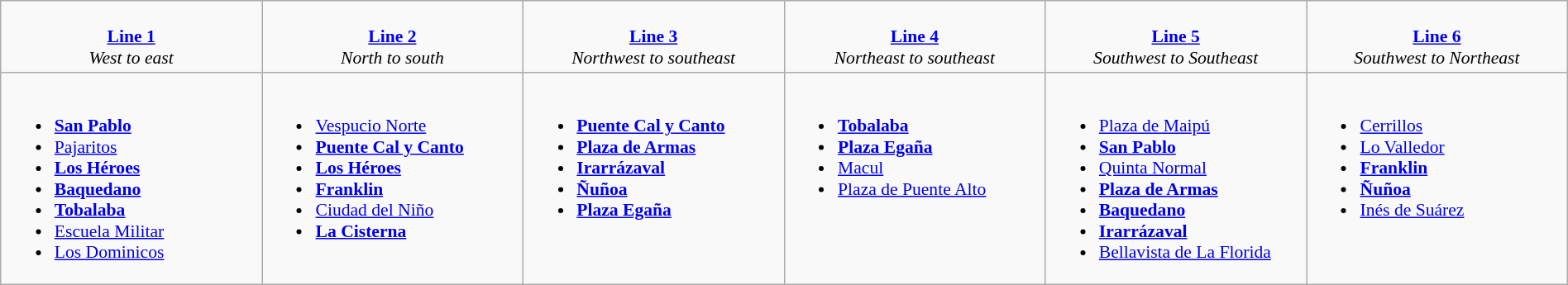<table class="wikitable" width="100%" style="font-size:90%;">
<tr style="text-align:center;">
<td valign="top" width="12%"><br><strong><a href='#'><span>Line 1</span></a></strong><br><em>West to east</em></td>
<td valign="top" width="12%"><br><strong><a href='#'><span>Line 2</span></a></strong><br><em>North to south</em></td>
<td valign="top" width="12%"><br><strong><a href='#'><span>Line 3</span></a></strong><br><em>Northwest to southeast</em></td>
<td valign="top" width="12%"><br><strong><a href='#'><span>Line 4</span></a></strong><br><em>Northeast to southeast</em></td>
<td valign="top" width="12%"><br><strong><a href='#'><span>Line 5</span></a></strong><br><em>Southwest to Southeast</em></td>
<td valign="top" width="12%"><br><strong><a href='#'><span>Line 6</span></a></strong><br><em>Southwest to Northeast</em></td>
</tr>
<tr style="font-size:100%;">
<td valign="top"><br><ul><li><strong><a href='#'>San Pablo</a></strong> </li><li><a href='#'>Pajaritos</a></li><li><strong><a href='#'>Los Héroes</a></strong> </li><li><strong><a href='#'>Baquedano</a></strong> </li><li><strong><a href='#'>Tobalaba</a></strong> </li><li><a href='#'>Escuela Militar</a></li><li><a href='#'>Los Dominicos</a></li></ul></td>
<td valign="top"><br><ul><li><a href='#'>Vespucio Norte</a></li><li><strong><a href='#'>Puente Cal y Canto</a></strong> </li><li><strong><a href='#'>Los Héroes</a></strong> </li><li><strong><a href='#'>Franklin</a></strong> </li><li><a href='#'>Ciudad del Niño</a></li><li><strong><a href='#'>La Cisterna</a></strong> </li></ul></td>
<td valign="top"><br><ul><li><strong><a href='#'>Puente Cal y Canto</a></strong> </li><li><strong><a href='#'>Plaza de Armas</a></strong> </li><li><strong><a href='#'>Irarrázaval</a></strong> </li><li><strong><a href='#'>Ñuñoa</a></strong> </li><li><strong><a href='#'>Plaza Egaña</a></strong> </li></ul></td>
<td valign="top"><br><ul><li><strong><a href='#'>Tobalaba</a></strong> </li><li><strong><a href='#'>Plaza Egaña</a></strong> </li><li><a href='#'>Macul</a></li><li><a href='#'>Plaza de Puente Alto</a></li></ul></td>
<td valign="top"><br><ul><li><a href='#'>Plaza de Maipú</a></li><li><strong><a href='#'>San Pablo</a></strong> </li><li><a href='#'>Quinta Normal</a></li><li><strong><a href='#'>Plaza de Armas</a></strong> </li><li><strong><a href='#'>Baquedano</a></strong> </li><li><strong><a href='#'>Irarrázaval</a></strong> </li><li><a href='#'>Bellavista de La Florida</a></li></ul></td>
<td valign="top"><br><ul><li><a href='#'>Cerrillos</a></li><li><a href='#'>Lo Valledor</a></li><li><strong><a href='#'>Franklin</a></strong> </li><li><strong><a href='#'>Ñuñoa</a></strong> </li><li><a href='#'>Inés de Suárez</a></li></ul></td>
</tr>
</table>
